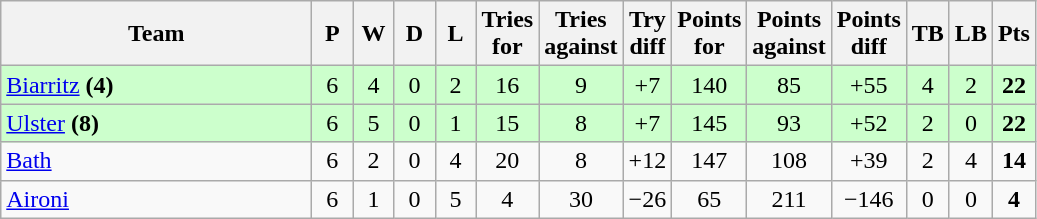<table class="wikitable" style="text-align: center;">
<tr>
<th width="200">Team</th>
<th width="20">P</th>
<th width="20">W</th>
<th width="20">D</th>
<th width="20">L</th>
<th width="20">Tries for</th>
<th width="20">Tries against</th>
<th width="20">Try diff</th>
<th width="20">Points for</th>
<th width="20">Points against</th>
<th width="25">Points diff</th>
<th width="20">TB</th>
<th width="20">LB</th>
<th width="20">Pts</th>
</tr>
<tr bgcolor=ccffcc>
<td align=left> <a href='#'>Biarritz</a> <strong>(4)</strong></td>
<td>6</td>
<td>4</td>
<td>0</td>
<td>2</td>
<td>16</td>
<td>9</td>
<td>+7</td>
<td>140</td>
<td>85</td>
<td>+55</td>
<td>4</td>
<td>2</td>
<td><strong>22</strong></td>
</tr>
<tr bgcolor=ccffcc>
<td align=left> <a href='#'>Ulster</a> <strong>(8)</strong></td>
<td>6</td>
<td>5</td>
<td>0</td>
<td>1</td>
<td>15</td>
<td>8</td>
<td>+7</td>
<td>145</td>
<td>93</td>
<td>+52</td>
<td>2</td>
<td>0</td>
<td><strong>22</strong></td>
</tr>
<tr>
<td align=left> <a href='#'>Bath</a></td>
<td>6</td>
<td>2</td>
<td>0</td>
<td>4</td>
<td>20</td>
<td>8</td>
<td>+12</td>
<td>147</td>
<td>108</td>
<td>+39</td>
<td>2</td>
<td>4</td>
<td><strong>14</strong></td>
</tr>
<tr>
<td align=left> <a href='#'>Aironi</a></td>
<td>6</td>
<td>1</td>
<td>0</td>
<td>5</td>
<td>4</td>
<td>30</td>
<td>−26</td>
<td>65</td>
<td>211</td>
<td>−146</td>
<td>0</td>
<td>0</td>
<td><strong>4</strong></td>
</tr>
</table>
